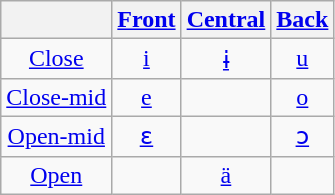<table class="wikitable" style="text-align:center">
<tr>
<th></th>
<th><a href='#'>Front</a></th>
<th><a href='#'>Central</a></th>
<th><a href='#'>Back</a></th>
</tr>
<tr>
<td><a href='#'>Close</a></td>
<td><a href='#'> i</a></td>
<td><a href='#'> ɨ</a></td>
<td><a href='#'> u</a></td>
</tr>
<tr>
<td><a href='#'>Close-mid</a></td>
<td><a href='#'> e</a></td>
<td></td>
<td><a href='#'> o</a></td>
</tr>
<tr>
<td><a href='#'>Open-mid</a></td>
<td><a href='#'> ɛ</a></td>
<td></td>
<td><a href='#'> ɔ</a></td>
</tr>
<tr>
<td><a href='#'>Open</a></td>
<td></td>
<td><a href='#'> ä</a></td>
<td></td>
</tr>
</table>
